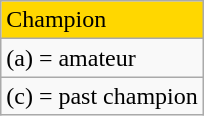<table class="wikitable">
<tr style="background:gold">
<td>Champion</td>
</tr>
<tr>
<td>(a) = amateur</td>
</tr>
<tr>
<td>(c) = past champion</td>
</tr>
</table>
